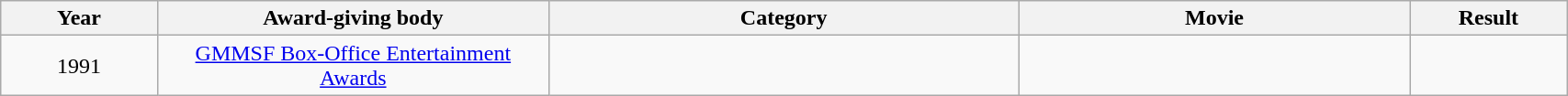<table | width="90%" class="wikitable sortable">
<tr>
<th width="10%">Year</th>
<th width="25%">Award-giving body</th>
<th width="30%">Category</th>
<th width="25%">Movie</th>
<th width="10%">Result</th>
</tr>
<tr>
<td rowspan="" align="center">1991</td>
<td rowspan="" align=center><a href='#'>GMMSF Box-Office Entertainment Awards</a></td>
<td></td>
<td></td>
<td></td>
</tr>
</table>
